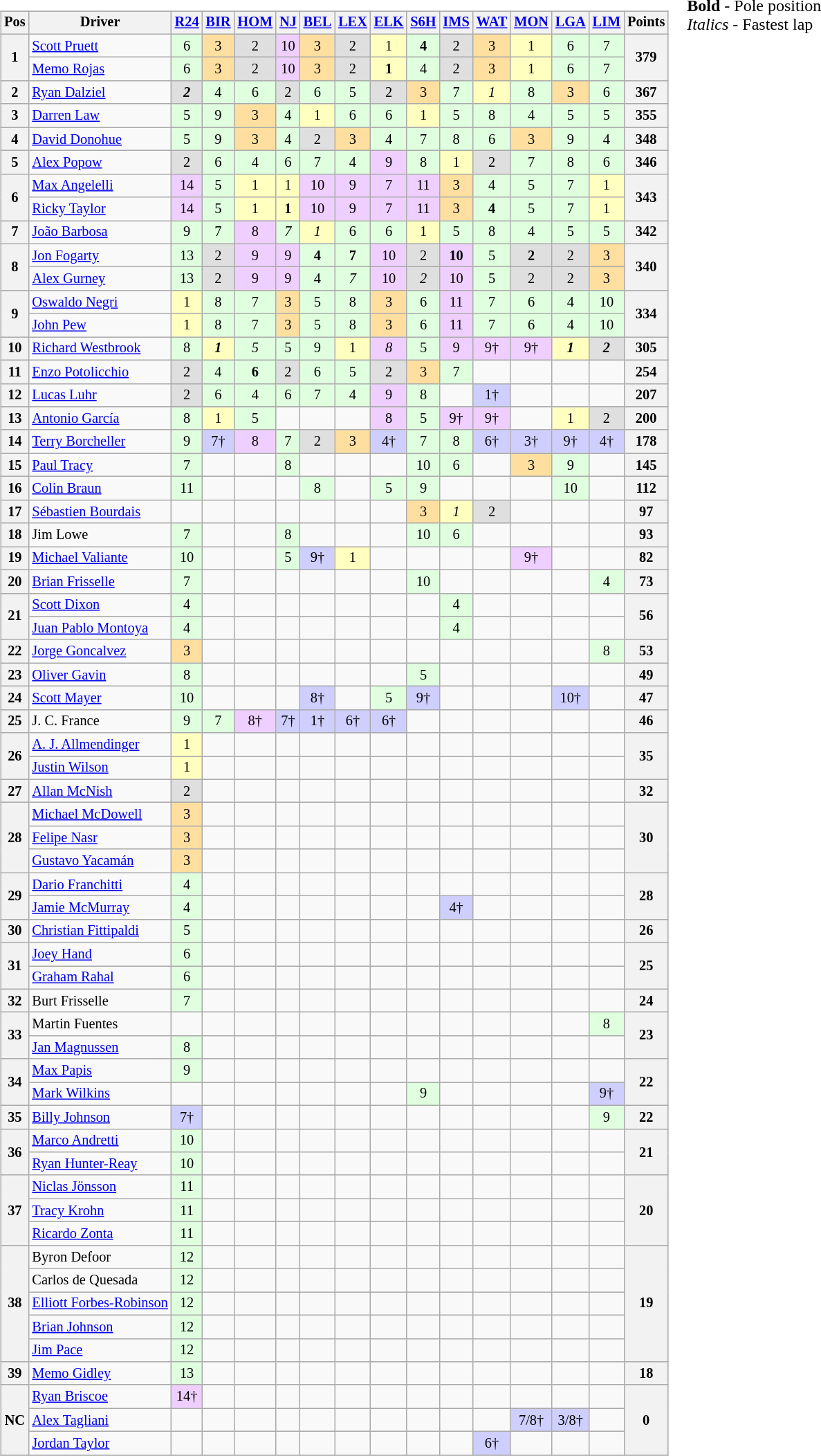<table>
<tr>
<td><br><table class="wikitable" style="font-size:85%; text-align:center">
<tr style="background:#f9f9f9" valign="top">
<th valign="middle">Pos</th>
<th valign="middle">Driver</th>
<th><a href='#'>R24</a><br></th>
<th><a href='#'>BIR</a><br></th>
<th><a href='#'>HOM</a><br></th>
<th><a href='#'>NJ</a><br></th>
<th><a href='#'>BEL</a><br></th>
<th><a href='#'>LEX</a><br></th>
<th><a href='#'>ELK</a><br></th>
<th><a href='#'>S6H</a><br></th>
<th><a href='#'>IMS</a><br></th>
<th><a href='#'>WAT</a><br></th>
<th><a href='#'>MON</a><br></th>
<th><a href='#'>LGA</a><br></th>
<th><a href='#'>LIM</a><br></th>
<th valign="middle">Points</th>
</tr>
<tr>
<th rowspan=2>1</th>
<td align="left"> <a href='#'>Scott Pruett</a></td>
<td style="background:#dfffdf;">6</td>
<td style="background:#ffdf9f;">3</td>
<td style="background:#dfdfdf;">2</td>
<td style="background:#efcfff;">10</td>
<td style="background:#ffdf9f;">3</td>
<td style="background:#dfdfdf;">2</td>
<td style="background:#ffffbf;">1</td>
<td style="background:#dfffdf;"><strong>4</strong></td>
<td style="background:#dfdfdf;">2</td>
<td style="background:#ffdf9f;">3</td>
<td style="background:#ffffbf;">1</td>
<td style="background:#dfffdf;">6</td>
<td style="background:#dfffdf;">7</td>
<th rowspan=2>379</th>
</tr>
<tr>
<td align="left"> <a href='#'>Memo Rojas</a></td>
<td style="background:#dfffdf;">6</td>
<td style="background:#ffdf9f;">3</td>
<td style="background:#dfdfdf;">2</td>
<td style="background:#efcfff;">10</td>
<td style="background:#ffdf9f;">3</td>
<td style="background:#dfdfdf;">2</td>
<td style="background:#ffffbf;"><strong>1</strong></td>
<td style="background:#dfffdf;">4</td>
<td style="background:#dfdfdf;">2</td>
<td style="background:#ffdf9f;">3</td>
<td style="background:#ffffbf;">1</td>
<td style="background:#dfffdf;">6</td>
<td style="background:#dfffdf;">7</td>
</tr>
<tr>
<th>2</th>
<td align="left"> <a href='#'>Ryan Dalziel</a></td>
<td style="background:#dfdfdf;"><strong><em>2</em></strong></td>
<td style="background:#dfffdf;">4</td>
<td style="background:#dfffdf;">6</td>
<td style="background:#dfdfdf;">2</td>
<td style="background:#dfffdf;">6</td>
<td style="background:#dfffdf;">5</td>
<td style="background:#dfdfdf;">2</td>
<td style="background:#ffdf9f;">3</td>
<td style="background:#dfffdf;">7</td>
<td style="background:#ffffbf;"><em>1</em></td>
<td style="background:#dfffdf;">8</td>
<td style="background:#ffdf9f;">3</td>
<td style="background:#dfffdf;">6</td>
<th>367</th>
</tr>
<tr>
<th>3</th>
<td align="left"> <a href='#'>Darren Law</a></td>
<td style="background:#dfffdf;">5</td>
<td style="background:#dfffdf;">9</td>
<td style="background:#ffdf9f;">3</td>
<td style="background:#dfffdf;">4</td>
<td style="background:#ffffbf;">1</td>
<td style="background:#dfffdf;">6</td>
<td style="background:#dfffdf;">6</td>
<td style="background:#ffffbf;">1</td>
<td style="background:#dfffdf;">5</td>
<td style="background:#dfffdf;">8</td>
<td style="background:#dfffdf;">4</td>
<td style="background:#dfffdf;">5</td>
<td style="background:#dfffdf;">5</td>
<th>355</th>
</tr>
<tr>
<th>4</th>
<td align="left"> <a href='#'>David Donohue</a></td>
<td style="background:#dfffdf;">5</td>
<td style="background:#dfffdf;">9</td>
<td style="background:#ffdf9f;">3</td>
<td style="background:#dfffdf;">4</td>
<td style="background:#dfdfdf;">2</td>
<td style="background:#ffdf9f;">3</td>
<td style="background:#dfffdf;">4</td>
<td style="background:#dfffdf;">7</td>
<td style="background:#dfffdf;">8</td>
<td style="background:#dfffdf;">6</td>
<td style="background:#ffdf9f;">3</td>
<td style="background:#dfffdf;">9</td>
<td style="background:#dfffdf;">4</td>
<th>348</th>
</tr>
<tr>
<th>5</th>
<td align="left"> <a href='#'>Alex Popow</a></td>
<td style="background:#dfdfdf;">2</td>
<td style="background:#dfffdf;">6</td>
<td style="background:#dfffdf;">4</td>
<td style="background:#dfffdf;">6</td>
<td style="background:#dfffdf;">7</td>
<td style="background:#dfffdf;">4</td>
<td style="background:#efcfff;">9</td>
<td style="background:#dfffdf;">8</td>
<td style="background:#ffffbf;">1</td>
<td style="background:#dfdfdf;">2</td>
<td style="background:#dfffdf;">7</td>
<td style="background:#dfffdf;">8</td>
<td style="background:#dfffdf;">6</td>
<th>346</th>
</tr>
<tr>
<th rowspan=2>6</th>
<td align="left"> <a href='#'>Max Angelelli</a></td>
<td style="background:#efcfff;">14</td>
<td style="background:#dfffdf;">5</td>
<td style="background:#ffffbf;">1</td>
<td style="background:#ffffbf;">1</td>
<td style="background:#efcfff;">10</td>
<td style="background:#efcfff;">9</td>
<td style="background:#efcfff;">7</td>
<td style="background:#efcfff;">11</td>
<td style="background:#ffdf9f;">3</td>
<td style="background:#dfffdf;">4</td>
<td style="background:#dfffdf;">5</td>
<td style="background:#dfffdf;">7</td>
<td style="background:#ffffbf;">1</td>
<th rowspan=2>343</th>
</tr>
<tr>
<td align="left"> <a href='#'>Ricky Taylor</a></td>
<td style="background:#efcfff;">14</td>
<td style="background:#dfffdf;">5</td>
<td style="background:#ffffbf;">1</td>
<td style="background:#ffffbf;"><strong>1</strong></td>
<td style="background:#efcfff;">10</td>
<td style="background:#efcfff;">9</td>
<td style="background:#efcfff;">7</td>
<td style="background:#efcfff;">11</td>
<td style="background:#ffdf9f;">3</td>
<td style="background:#dfffdf;"><strong>4</strong></td>
<td style="background:#dfffdf;">5</td>
<td style="background:#dfffdf;">7</td>
<td style="background:#ffffbf;">1</td>
</tr>
<tr>
<th>7</th>
<td align="left"> <a href='#'>João Barbosa</a></td>
<td style="background:#dfffdf;">9</td>
<td style="background:#dfffdf;">7</td>
<td style="background:#efcfff;">8</td>
<td style="background:#dfffdf;"><em>7</em></td>
<td style="background:#ffffbf;"><em>1</em></td>
<td style="background:#dfffdf;">6</td>
<td style="background:#dfffdf;">6</td>
<td style="background:#ffffbf;">1</td>
<td style="background:#dfffdf;">5</td>
<td style="background:#dfffdf;">8</td>
<td style="background:#dfffdf;">4</td>
<td style="background:#dfffdf;">5</td>
<td style="background:#dfffdf;">5</td>
<th>342</th>
</tr>
<tr>
<th rowspan=2>8</th>
<td align="left"> <a href='#'>Jon Fogarty</a></td>
<td style="background:#dfffdf;">13</td>
<td style="background:#dfdfdf;">2</td>
<td style="background:#efcfff;">9</td>
<td style="background:#efcfff;">9</td>
<td style="background:#dfffdf;"><strong>4</strong></td>
<td style="background:#dfffdf;"><strong>7</strong></td>
<td style="background:#efcfff;">10</td>
<td style="background:#dfdfdf;">2</td>
<td style="background:#efcfff;"><strong>10</strong></td>
<td style="background:#dfffdf;">5</td>
<td style="background:#dfdfdf;"><strong>2</strong></td>
<td style="background:#dfdfdf;">2</td>
<td style="background:#ffdf9f;">3</td>
<th rowspan=2>340</th>
</tr>
<tr>
<td align="left"> <a href='#'>Alex Gurney</a></td>
<td style="background:#dfffdf;">13</td>
<td style="background:#dfdfdf;">2</td>
<td style="background:#efcfff;">9</td>
<td style="background:#efcfff;">9</td>
<td style="background:#dfffdf;">4</td>
<td style="background:#dfffdf;"><em>7</em></td>
<td style="background:#efcfff;">10</td>
<td style="background:#dfdfdf;"><em>2</em></td>
<td style="background:#efcfff;">10</td>
<td style="background:#dfffdf;">5</td>
<td style="background:#dfdfdf;">2</td>
<td style="background:#dfdfdf;">2</td>
<td style="background:#ffdf9f;">3</td>
</tr>
<tr>
<th rowspan=2>9</th>
<td align="left"> <a href='#'>Oswaldo Negri</a></td>
<td style="background:#ffffbf;">1</td>
<td style="background:#dfffdf;">8</td>
<td style="background:#dfffdf;">7</td>
<td style="background:#ffdf9f;">3</td>
<td style="background:#dfffdf;">5</td>
<td style="background:#dfffdf;">8</td>
<td style="background:#ffdf9f;">3</td>
<td style="background:#dfffdf;">6</td>
<td style="background:#efcfff;">11</td>
<td style="background:#dfffdf;">7</td>
<td style="background:#dfffdf;">6</td>
<td style="background:#dfffdf;">4</td>
<td style="background:#dfffdf;">10</td>
<th rowspan=2>334</th>
</tr>
<tr>
<td align="left"> <a href='#'>John Pew</a></td>
<td style="background:#ffffbf;">1</td>
<td style="background:#dfffdf;">8</td>
<td style="background:#dfffdf;">7</td>
<td style="background:#ffdf9f;">3</td>
<td style="background:#dfffdf;">5</td>
<td style="background:#dfffdf;">8</td>
<td style="background:#ffdf9f;">3</td>
<td style="background:#dfffdf;">6</td>
<td style="background:#efcfff;">11</td>
<td style="background:#dfffdf;">7</td>
<td style="background:#dfffdf;">6</td>
<td style="background:#dfffdf;">4</td>
<td style="background:#dfffdf;">10</td>
</tr>
<tr>
<th>10</th>
<td align="left"> <a href='#'>Richard Westbrook</a></td>
<td style="background:#dfffdf;">8</td>
<td style="background:#ffffbf;"><strong><em>1</em></strong></td>
<td style="background:#dfffdf;"><em>5</em></td>
<td style="background:#dfffdf;">5</td>
<td style="background:#dfffdf;">9</td>
<td style="background:#ffffbf;">1</td>
<td style="background:#efcfff;"><em>8</em></td>
<td style="background:#dfffdf;">5</td>
<td style="background:#efcfff;">9</td>
<td style="background:#efcfff;">9†</td>
<td style="background:#efcfff;">9†</td>
<td style="background:#ffffbf;"><strong><em>1</em></strong></td>
<td style="background:#dfdfdf;"><strong><em>2</em></strong></td>
<th>305</th>
</tr>
<tr>
<th>11</th>
<td align="left"> <a href='#'>Enzo Potolicchio</a></td>
<td style="background:#dfdfdf;">2</td>
<td style="background:#dfffdf;">4</td>
<td style="background:#dfffdf;"><strong>6</strong></td>
<td style="background:#dfdfdf;">2</td>
<td style="background:#dfffdf;">6</td>
<td style="background:#dfffdf;">5</td>
<td style="background:#dfdfdf;">2</td>
<td style="background:#ffdf9f;">3</td>
<td style="background:#dfffdf;">7</td>
<td></td>
<td></td>
<td></td>
<td></td>
<th>254</th>
</tr>
<tr>
<th>12</th>
<td align="left"> <a href='#'>Lucas Luhr</a></td>
<td style="background:#dfdfdf;">2</td>
<td style="background:#dfffdf;">6</td>
<td style="background:#dfffdf;">4</td>
<td style="background:#dfffdf;">6</td>
<td style="background:#dfffdf;">7</td>
<td style="background:#dfffdf;">4</td>
<td style="background:#efcfff;">9</td>
<td style="background:#dfffdf;">8</td>
<td></td>
<td style="background:#cfcfff;">1†</td>
<td></td>
<td></td>
<td></td>
<th>207</th>
</tr>
<tr>
<th>13</th>
<td align="left"> <a href='#'>Antonio García</a></td>
<td style="background:#dfffdf;">8</td>
<td style="background:#ffffbf;">1</td>
<td style="background:#dfffdf;">5</td>
<td></td>
<td></td>
<td></td>
<td style="background:#efcfff;">8</td>
<td style="background:#dfffdf;">5</td>
<td style="background:#efcfff;">9†</td>
<td style="background:#efcfff;">9†</td>
<td></td>
<td style="background:#ffffbf;">1</td>
<td style="background:#dfdfdf;">2</td>
<th>200</th>
</tr>
<tr>
<th>14</th>
<td align="left"> <a href='#'>Terry Borcheller</a></td>
<td style="background:#dfffdf;">9</td>
<td style="background:#cfcfff;">7†</td>
<td style="background:#efcfff;">8</td>
<td style="background:#dfffdf;">7</td>
<td style="background:#dfdfdf;">2</td>
<td style="background:#ffdf9f;">3</td>
<td style="background:#cfcfff;">4†</td>
<td style="background:#dfffdf;">7</td>
<td style="background:#dfffdf;">8</td>
<td style="background:#cfcfff;">6†</td>
<td style="background:#cfcfff;">3†</td>
<td style="background:#cfcfff;">9†</td>
<td style="background:#cfcfff;">4†</td>
<th>178</th>
</tr>
<tr>
<th>15</th>
<td align="left"> <a href='#'>Paul Tracy</a></td>
<td style="background:#dfffdf;">7</td>
<td></td>
<td></td>
<td style="background:#dfffdf;">8</td>
<td></td>
<td></td>
<td></td>
<td style="background:#dfffdf;">10</td>
<td style="background:#dfffdf;">6</td>
<td></td>
<td style="background:#ffdf9f;">3</td>
<td style="background:#dfffdf;">9</td>
<td></td>
<th>145</th>
</tr>
<tr>
<th>16</th>
<td align="left"> <a href='#'>Colin Braun</a></td>
<td style="background:#dfffdf;">11</td>
<td></td>
<td></td>
<td></td>
<td style="background:#dfffdf;">8</td>
<td></td>
<td style="background:#dfffdf;">5</td>
<td style="background:#dfffdf;">9</td>
<td></td>
<td></td>
<td></td>
<td style="background:#dfffdf;">10</td>
<td></td>
<th>112</th>
</tr>
<tr>
<th>17</th>
<td align="left"> <a href='#'>Sébastien Bourdais</a></td>
<td></td>
<td></td>
<td></td>
<td></td>
<td></td>
<td></td>
<td></td>
<td style="background:#ffdf9f;">3</td>
<td style="background:#ffffbf;"><em>1</em></td>
<td style="background:#dfdfdf;">2</td>
<td></td>
<td></td>
<td></td>
<th>97</th>
</tr>
<tr>
<th>18</th>
<td align="left"> Jim Lowe</td>
<td style="background:#dfffdf;">7</td>
<td></td>
<td></td>
<td style="background:#dfffdf;">8</td>
<td></td>
<td></td>
<td></td>
<td style="background:#dfffdf;">10</td>
<td style="background:#dfffdf;">6</td>
<td></td>
<td></td>
<td></td>
<td></td>
<th>93</th>
</tr>
<tr>
<th>19</th>
<td align="left"> <a href='#'>Michael Valiante</a></td>
<td style="background:#dfffdf;">10</td>
<td></td>
<td></td>
<td style="background:#dfffdf;">5</td>
<td style="background:#cfcfff;">9†</td>
<td style="background:#ffffbf;">1</td>
<td></td>
<td></td>
<td></td>
<td></td>
<td style="background:#efcfff;">9†</td>
<td></td>
<td></td>
<th>82</th>
</tr>
<tr>
<th>20</th>
<td align="left"> <a href='#'>Brian Frisselle</a></td>
<td style="background:#dfffdf;">7</td>
<td></td>
<td></td>
<td></td>
<td></td>
<td></td>
<td></td>
<td style="background:#dfffdf;">10</td>
<td></td>
<td></td>
<td></td>
<td></td>
<td style="background:#dfffdf;">4</td>
<th>73</th>
</tr>
<tr>
<th rowspan=2>21</th>
<td align="left"> <a href='#'>Scott Dixon</a></td>
<td style="background:#dfffdf;">4</td>
<td></td>
<td></td>
<td></td>
<td></td>
<td></td>
<td></td>
<td></td>
<td style="background:#dfffdf;">4</td>
<td></td>
<td></td>
<td></td>
<td></td>
<th rowspan=2>56</th>
</tr>
<tr>
<td align="left"> <a href='#'>Juan Pablo Montoya</a></td>
<td style="background:#dfffdf;">4</td>
<td></td>
<td></td>
<td></td>
<td></td>
<td></td>
<td></td>
<td></td>
<td style="background:#dfffdf;">4</td>
<td></td>
<td></td>
<td></td>
<td></td>
</tr>
<tr>
<th>22</th>
<td align="left"> <a href='#'>Jorge Goncalvez</a></td>
<td style="background:#ffdf9f;">3</td>
<td></td>
<td></td>
<td></td>
<td></td>
<td></td>
<td></td>
<td></td>
<td></td>
<td></td>
<td></td>
<td></td>
<td style="background:#dfffdf;">8</td>
<th>53</th>
</tr>
<tr>
<th>23</th>
<td align="left"> <a href='#'>Oliver Gavin</a></td>
<td style="background:#dfffdf;">8</td>
<td></td>
<td></td>
<td></td>
<td></td>
<td></td>
<td></td>
<td style="background:#dfffdf;">5</td>
<td></td>
<td></td>
<td></td>
<td></td>
<td></td>
<th>49</th>
</tr>
<tr>
<th>24</th>
<td align="left"> <a href='#'>Scott Mayer</a></td>
<td style="background:#dfffdf;">10</td>
<td></td>
<td></td>
<td></td>
<td style="background:#cfcfff;">8†</td>
<td></td>
<td style="background:#dfffdf;">5</td>
<td style="background:#cfcfff;">9†</td>
<td></td>
<td></td>
<td></td>
<td style="background:#cfcfff;">10†</td>
<td></td>
<th>47</th>
</tr>
<tr>
<th>25</th>
<td align="left"> J. C. France</td>
<td style="background:#dfffdf;">9</td>
<td style="background:#dfffdf;">7</td>
<td style="background:#efcfff;">8†</td>
<td style="background:#cfcfff;">7†</td>
<td style="background:#cfcfff;">1†</td>
<td style="background:#cfcfff;">6†</td>
<td style="background:#cfcfff;">6†</td>
<td></td>
<td></td>
<td></td>
<td></td>
<td></td>
<td></td>
<th>46</th>
</tr>
<tr>
<th rowspan=2>26</th>
<td align="left"> <a href='#'>A. J. Allmendinger</a></td>
<td style="background:#ffffbf;">1</td>
<td></td>
<td></td>
<td></td>
<td></td>
<td></td>
<td></td>
<td></td>
<td></td>
<td></td>
<td></td>
<td></td>
<td></td>
<th rowspan=2>35</th>
</tr>
<tr>
<td align="left"> <a href='#'>Justin Wilson</a></td>
<td style="background:#ffffbf;">1</td>
<td></td>
<td></td>
<td></td>
<td></td>
<td></td>
<td></td>
<td></td>
<td></td>
<td></td>
<td></td>
<td></td>
<td></td>
</tr>
<tr>
<th>27</th>
<td align="left"> <a href='#'>Allan McNish</a></td>
<td style="background:#dfdfdf;">2</td>
<td></td>
<td></td>
<td></td>
<td></td>
<td></td>
<td></td>
<td></td>
<td></td>
<td></td>
<td></td>
<td></td>
<td></td>
<th>32</th>
</tr>
<tr>
<th rowspan=3>28</th>
<td align="left"> <a href='#'>Michael McDowell</a></td>
<td style="background:#ffdf9f;">3</td>
<td></td>
<td></td>
<td></td>
<td></td>
<td></td>
<td></td>
<td></td>
<td></td>
<td></td>
<td></td>
<td></td>
<td></td>
<th rowspan=3>30</th>
</tr>
<tr>
<td align="left"> <a href='#'>Felipe Nasr</a></td>
<td style="background:#ffdf9f;">3</td>
<td></td>
<td></td>
<td></td>
<td></td>
<td></td>
<td></td>
<td></td>
<td></td>
<td></td>
<td></td>
<td></td>
<td></td>
</tr>
<tr>
<td align="left"> <a href='#'>Gustavo Yacamán</a></td>
<td style="background:#ffdf9f;">3</td>
<td></td>
<td></td>
<td></td>
<td></td>
<td></td>
<td></td>
<td></td>
<td></td>
<td></td>
<td></td>
<td></td>
<td></td>
</tr>
<tr>
<th rowspan=2>29</th>
<td align="left"> <a href='#'>Dario Franchitti</a></td>
<td style="background:#dfffdf;">4</td>
<td></td>
<td></td>
<td></td>
<td></td>
<td></td>
<td></td>
<td></td>
<td></td>
<td></td>
<td></td>
<td></td>
<td></td>
<th rowspan=2>28</th>
</tr>
<tr>
<td align="left"> <a href='#'>Jamie McMurray</a></td>
<td style="background:#dfffdf;">4</td>
<td></td>
<td></td>
<td></td>
<td></td>
<td></td>
<td></td>
<td></td>
<td style="background:#cfcfff;">4†</td>
<td></td>
<td></td>
<td></td>
<td></td>
</tr>
<tr>
<th>30</th>
<td align="left"> <a href='#'>Christian Fittipaldi</a></td>
<td style="background:#dfffdf;">5</td>
<td></td>
<td></td>
<td></td>
<td></td>
<td></td>
<td></td>
<td></td>
<td></td>
<td></td>
<td></td>
<td></td>
<td></td>
<th>26</th>
</tr>
<tr>
<th rowspan=2>31</th>
<td align="left"> <a href='#'>Joey Hand</a></td>
<td style="background:#dfffdf;">6</td>
<td></td>
<td></td>
<td></td>
<td></td>
<td></td>
<td></td>
<td></td>
<td></td>
<td></td>
<td></td>
<td></td>
<td></td>
<th rowspan=2>25</th>
</tr>
<tr>
<td align="left"> <a href='#'>Graham Rahal</a></td>
<td style="background:#dfffdf;">6</td>
<td></td>
<td></td>
<td></td>
<td></td>
<td></td>
<td></td>
<td></td>
<td></td>
<td></td>
<td></td>
<td></td>
<td></td>
</tr>
<tr>
<th>32</th>
<td align="left"> Burt Frisselle</td>
<td style="background:#dfffdf;">7</td>
<td></td>
<td></td>
<td></td>
<td></td>
<td></td>
<td></td>
<td></td>
<td></td>
<td></td>
<td></td>
<td></td>
<td></td>
<th>24</th>
</tr>
<tr>
<th rowspan=2>33</th>
<td align="left"> Martin Fuentes</td>
<td></td>
<td></td>
<td></td>
<td></td>
<td></td>
<td></td>
<td></td>
<td></td>
<td></td>
<td></td>
<td></td>
<td></td>
<td style="background:#dfffdf;">8</td>
<th rowspan=2>23</th>
</tr>
<tr>
<td align="left"> <a href='#'>Jan Magnussen</a></td>
<td style="background:#dfffdf;">8</td>
<td></td>
<td></td>
<td></td>
<td></td>
<td></td>
<td></td>
<td></td>
<td></td>
<td></td>
<td></td>
<td></td>
<td></td>
</tr>
<tr>
<th rowspan=2>34</th>
<td align="left"> <a href='#'>Max Papis</a></td>
<td style="background:#dfffdf;">9</td>
<td></td>
<td></td>
<td></td>
<td></td>
<td></td>
<td></td>
<td></td>
<td></td>
<td></td>
<td></td>
<td></td>
<td></td>
<th rowspan=2>22</th>
</tr>
<tr>
<td align="left"> <a href='#'>Mark Wilkins</a></td>
<td></td>
<td></td>
<td></td>
<td></td>
<td></td>
<td></td>
<td></td>
<td style="background:#dfffdf;">9</td>
<td></td>
<td></td>
<td></td>
<td></td>
<td style="background:#cfcfff;">9†</td>
</tr>
<tr>
<th>35</th>
<td align="left"> <a href='#'>Billy Johnson</a></td>
<td style="background:#cfcfff;">7†</td>
<td></td>
<td></td>
<td></td>
<td></td>
<td></td>
<td></td>
<td></td>
<td></td>
<td></td>
<td></td>
<td></td>
<td style="background:#dfffdf;">9</td>
<th>22</th>
</tr>
<tr>
<th rowspan=2>36</th>
<td align="left"> <a href='#'>Marco Andretti</a></td>
<td style="background:#dfffdf;">10</td>
<td></td>
<td></td>
<td></td>
<td></td>
<td></td>
<td></td>
<td></td>
<td></td>
<td></td>
<td></td>
<td></td>
<td></td>
<th rowspan=2>21</th>
</tr>
<tr>
<td align="left"> <a href='#'>Ryan Hunter-Reay</a></td>
<td style="background:#dfffdf;">10</td>
<td></td>
<td></td>
<td></td>
<td></td>
<td></td>
<td></td>
<td></td>
<td></td>
<td></td>
<td></td>
<td></td>
<td></td>
</tr>
<tr>
<th rowspan=3>37</th>
<td align="left"> <a href='#'>Niclas Jönsson</a></td>
<td style="background:#dfffdf;">11</td>
<td></td>
<td></td>
<td></td>
<td></td>
<td></td>
<td></td>
<td></td>
<td></td>
<td></td>
<td></td>
<td></td>
<td></td>
<th rowspan=3>20</th>
</tr>
<tr>
<td align="left"> <a href='#'>Tracy Krohn</a></td>
<td style="background:#dfffdf;">11</td>
<td></td>
<td></td>
<td></td>
<td></td>
<td></td>
<td></td>
<td></td>
<td></td>
<td></td>
<td></td>
<td></td>
<td></td>
</tr>
<tr>
<td align="left"> <a href='#'>Ricardo Zonta</a></td>
<td style="background:#dfffdf;">11</td>
<td></td>
<td></td>
<td></td>
<td></td>
<td></td>
<td></td>
<td></td>
<td></td>
<td></td>
<td></td>
<td></td>
<td></td>
</tr>
<tr>
<th rowspan=5>38</th>
<td align="left"> Byron Defoor</td>
<td style="background:#dfffdf;">12</td>
<td></td>
<td></td>
<td></td>
<td></td>
<td></td>
<td></td>
<td></td>
<td></td>
<td></td>
<td></td>
<td></td>
<td></td>
<th rowspan=5>19</th>
</tr>
<tr>
<td align="left"> Carlos de Quesada</td>
<td style="background:#dfffdf;">12</td>
<td></td>
<td></td>
<td></td>
<td></td>
<td></td>
<td></td>
<td></td>
<td></td>
<td></td>
<td></td>
<td></td>
<td></td>
</tr>
<tr>
<td align="left"> <a href='#'>Elliott Forbes-Robinson</a></td>
<td style="background:#dfffdf;">12</td>
<td></td>
<td></td>
<td></td>
<td></td>
<td></td>
<td></td>
<td></td>
<td></td>
<td></td>
<td></td>
<td></td>
<td></td>
</tr>
<tr>
<td align="left"> <a href='#'>Brian Johnson</a></td>
<td style="background:#dfffdf;">12</td>
<td></td>
<td></td>
<td></td>
<td></td>
<td></td>
<td></td>
<td></td>
<td></td>
<td></td>
<td></td>
<td></td>
<td></td>
</tr>
<tr>
<td align="left"> <a href='#'>Jim Pace</a></td>
<td style="background:#dfffdf;">12</td>
<td></td>
<td></td>
<td></td>
<td></td>
<td></td>
<td></td>
<td></td>
<td></td>
<td></td>
<td></td>
<td></td>
<td></td>
</tr>
<tr>
<th>39</th>
<td align="left"> <a href='#'>Memo Gidley</a></td>
<td style="background:#dfffdf;">13</td>
<td></td>
<td></td>
<td></td>
<td></td>
<td></td>
<td></td>
<td></td>
<td></td>
<td></td>
<td></td>
<td></td>
<td></td>
<th>18</th>
</tr>
<tr>
<th rowspan=3>NC</th>
<td align="left"> <a href='#'>Ryan Briscoe</a></td>
<td style="background:#efcfff;">14†</td>
<td></td>
<td></td>
<td></td>
<td></td>
<td></td>
<td></td>
<td></td>
<td></td>
<td></td>
<td></td>
<td></td>
<td></td>
<th rowspan=3>0</th>
</tr>
<tr>
<td align="left"> <a href='#'>Alex Tagliani</a></td>
<td></td>
<td></td>
<td></td>
<td></td>
<td></td>
<td></td>
<td></td>
<td></td>
<td></td>
<td></td>
<td style="background:#cfcfff;">7/8†</td>
<td style="background:#cfcfff;">3/8†</td>
<td></td>
</tr>
<tr>
<td align="left"> <a href='#'>Jordan Taylor</a></td>
<td></td>
<td></td>
<td></td>
<td></td>
<td></td>
<td></td>
<td></td>
<td></td>
<td></td>
<td style="background:#cfcfff;">6†</td>
<td></td>
<td></td>
<td></td>
</tr>
<tr>
</tr>
</table>
</td>
<td valign="top"><br>
<span><strong>Bold</strong> - Pole position<br>
<em>Italics</em> - Fastest lap</span></td>
</tr>
</table>
